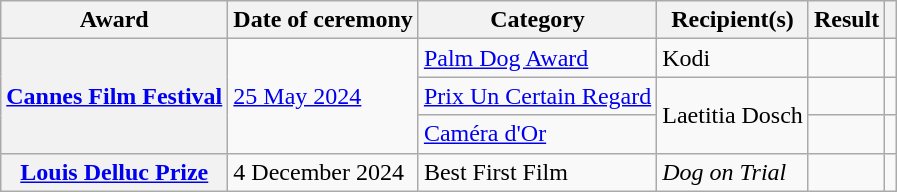<table class="wikitable sortable plainrowheaders">
<tr>
<th scope="col">Award</th>
<th scope="col">Date of ceremony</th>
<th scope="col">Category</th>
<th scope="col">Recipient(s)</th>
<th scope="col">Result</th>
<th scope="col" class="unsortable"></th>
</tr>
<tr>
<th rowspan="3" scope="row"><a href='#'>Cannes Film Festival</a></th>
<td rowspan="3"><a href='#'>25 May 2024</a></td>
<td><a href='#'>Palm Dog Award</a></td>
<td>Kodi</td>
<td></td>
<td align="center"></td>
</tr>
<tr>
<td><a href='#'>Prix Un Certain Regard</a></td>
<td rowspan="2">Laetitia Dosch</td>
<td></td>
<td align="center"></td>
</tr>
<tr>
<td><a href='#'>Caméra d'Or</a></td>
<td></td>
<td align="center"></td>
</tr>
<tr>
<th scope="row"><a href='#'>Louis Delluc Prize</a></th>
<td>4 December 2024</td>
<td>Best First Film</td>
<td><em>Dog on Trial</em></td>
<td></td>
<td align="center"></td>
</tr>
</table>
